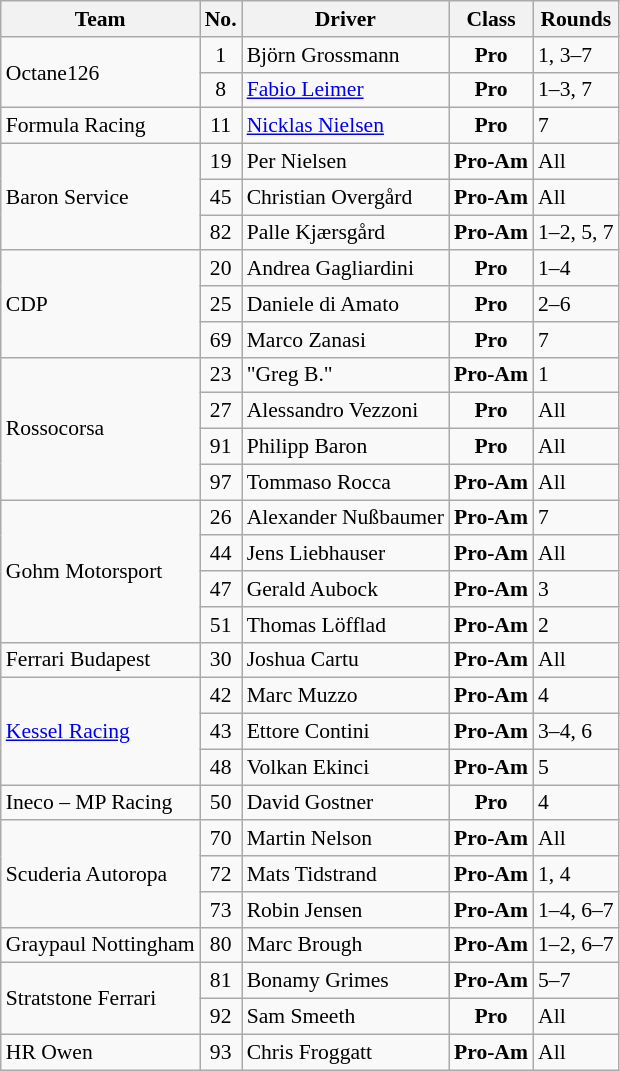<table class="wikitable" style="font-size:90%;">
<tr>
<th>Team</th>
<th>No.</th>
<th>Driver</th>
<th>Class</th>
<th>Rounds</th>
</tr>
<tr>
<td rowspan=2> Octane126</td>
<td align=center>1</td>
<td> Björn Grossmann</td>
<td align=center><strong><span>Pro</span></strong></td>
<td>1, 3–7</td>
</tr>
<tr>
<td align=center>8</td>
<td> <a href='#'>Fabio Leimer</a></td>
<td align=center><strong><span>Pro</span></strong></td>
<td>1–3, 7</td>
</tr>
<tr>
<td> Formula Racing</td>
<td align=center>11</td>
<td> <a href='#'>Nicklas Nielsen</a></td>
<td align=center><strong><span>Pro</span></strong></td>
<td>7</td>
</tr>
<tr>
<td rowspan=3> Baron Service</td>
<td align=center>19</td>
<td> Per Nielsen</td>
<td align=center><strong><span>Pro-Am</span></strong></td>
<td>All</td>
</tr>
<tr>
<td align=center>45</td>
<td> Christian Overgård</td>
<td align=center><strong><span>Pro-Am</span></strong></td>
<td>All</td>
</tr>
<tr>
<td align=center>82</td>
<td> Palle Kjærsgård</td>
<td align=center><strong><span>Pro-Am</span></strong></td>
<td>1–2, 5, 7</td>
</tr>
<tr>
<td rowspan=3> CDP</td>
<td align=center>20</td>
<td> Andrea Gagliardini</td>
<td align=center><strong><span>Pro</span></strong></td>
<td>1–4</td>
</tr>
<tr>
<td align=center>25</td>
<td> Daniele di Amato</td>
<td align=center><strong><span>Pro</span></strong></td>
<td>2–6</td>
</tr>
<tr>
<td align=center>69</td>
<td> Marco Zanasi</td>
<td align=center><strong><span>Pro</span></strong></td>
<td>7</td>
</tr>
<tr>
<td rowspan=4> Rossocorsa</td>
<td align=center>23</td>
<td> "Greg B."</td>
<td align=center><strong><span>Pro-Am</span></strong></td>
<td>1</td>
</tr>
<tr>
<td align=center>27</td>
<td> Alessandro Vezzoni</td>
<td align=center><strong><span>Pro</span></strong></td>
<td>All</td>
</tr>
<tr>
<td align=center>91</td>
<td> Philipp Baron</td>
<td align=center><strong><span>Pro</span></strong></td>
<td>All</td>
</tr>
<tr>
<td align=center>97</td>
<td> Tommaso Rocca</td>
<td align=center><strong><span>Pro-Am</span></strong></td>
<td>All</td>
</tr>
<tr>
<td rowspan=4> Gohm Motorsport</td>
<td align=center>26</td>
<td> Alexander Nußbaumer</td>
<td align=center><strong><span>Pro-Am</span></strong></td>
<td>7</td>
</tr>
<tr>
<td align=center>44</td>
<td> Jens Liebhauser</td>
<td align=center><strong><span>Pro-Am</span></strong></td>
<td>All</td>
</tr>
<tr>
<td align=center>47</td>
<td> Gerald Aubock</td>
<td align=center><strong><span>Pro-Am</span></strong></td>
<td>3</td>
</tr>
<tr>
<td align=center>51</td>
<td> Thomas Löfflad</td>
<td align=center><strong><span>Pro-Am</span></strong></td>
<td>2</td>
</tr>
<tr>
<td> Ferrari Budapest</td>
<td align=center>30</td>
<td> Joshua Cartu</td>
<td align=center><strong><span>Pro-Am</span></strong></td>
<td>All</td>
</tr>
<tr>
<td rowspan=3> <a href='#'>Kessel Racing</a></td>
<td align=center>42</td>
<td> Marc Muzzo</td>
<td align=center><strong><span>Pro-Am</span></strong></td>
<td>4</td>
</tr>
<tr>
<td align=center>43</td>
<td> Ettore Contini</td>
<td align=center><strong><span>Pro-Am</span></strong></td>
<td>3–4, 6</td>
</tr>
<tr>
<td align=center>48</td>
<td> Volkan Ekinci</td>
<td align=center><strong><span>Pro-Am</span></strong></td>
<td>5</td>
</tr>
<tr>
<td> Ineco – MP Racing</td>
<td align=center>50</td>
<td> David Gostner</td>
<td align=center><strong><span>Pro</span></strong></td>
<td>4</td>
</tr>
<tr>
<td rowspan=3> Scuderia Autoropa</td>
<td align=center>70</td>
<td> Martin Nelson</td>
<td align=center><strong><span>Pro-Am</span></strong></td>
<td>All</td>
</tr>
<tr>
<td align=center>72</td>
<td> Mats Tidstrand</td>
<td align=center><strong><span>Pro-Am</span></strong></td>
<td>1, 4</td>
</tr>
<tr>
<td align=center>73</td>
<td> Robin Jensen</td>
<td align=center><strong><span>Pro-Am</span></strong></td>
<td>1–4, 6–7</td>
</tr>
<tr>
<td> Graypaul Nottingham</td>
<td align=center>80</td>
<td> Marc Brough</td>
<td align=center><strong><span>Pro-Am</span></strong></td>
<td>1–2, 6–7</td>
</tr>
<tr>
<td rowspan=2> Stratstone Ferrari</td>
<td align=center>81</td>
<td> Bonamy Grimes</td>
<td align=center><strong><span>Pro-Am</span></strong></td>
<td>5–7</td>
</tr>
<tr>
<td align=center>92</td>
<td> Sam Smeeth</td>
<td align=center><strong><span>Pro</span></strong></td>
<td>All</td>
</tr>
<tr>
<td> HR Owen</td>
<td align=center>93</td>
<td> Chris Froggatt</td>
<td align=center><strong><span>Pro-Am</span></strong></td>
<td>All</td>
</tr>
</table>
